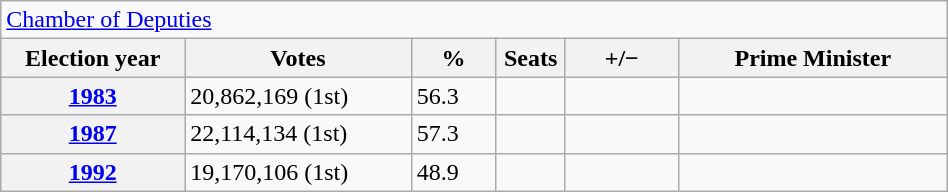<table class=wikitable style="width:50%; border:1px #AAAAFF solid">
<tr>
<td colspan=6><a href='#'>Chamber of Deputies</a></td>
</tr>
<tr>
<th width=13%>Election year</th>
<th width=16%>Votes</th>
<th width=6%>%</th>
<th width=1%>Seats</th>
<th width=8%>+/−</th>
<th width=19%>Prime Minister</th>
</tr>
<tr>
<th><a href='#'>1983</a></th>
<td>20,862,169 (1st)</td>
<td>56.3</td>
<td></td>
<td></td>
<td></td>
</tr>
<tr>
<th><a href='#'>1987</a></th>
<td>22,114,134 (1st)</td>
<td>57.3</td>
<td></td>
<td></td>
<td></td>
</tr>
<tr>
<th><a href='#'>1992</a></th>
<td>19,170,106 (1st)</td>
<td>48.9</td>
<td></td>
<td></td>
<td></td>
</tr>
</table>
